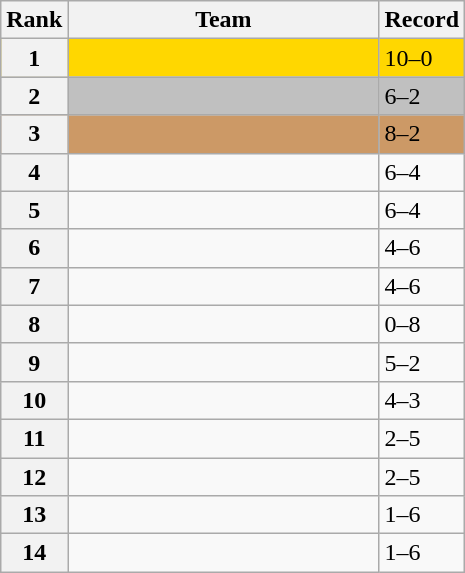<table class="wikitable">
<tr>
<th>Rank</th>
<th width=200px>Team</th>
<th>Record</th>
</tr>
<tr bgcolor=gold>
<th>1</th>
<td></td>
<td>10–0</td>
</tr>
<tr bgcolor=silver>
<th>2</th>
<td></td>
<td>6–2</td>
</tr>
<tr bgcolor=cc9966>
<th>3</th>
<td></td>
<td>8–2</td>
</tr>
<tr>
<th>4</th>
<td></td>
<td>6–4</td>
</tr>
<tr>
<th>5</th>
<td></td>
<td>6–4</td>
</tr>
<tr>
<th>6</th>
<td></td>
<td>4–6</td>
</tr>
<tr>
<th>7</th>
<td></td>
<td>4–6</td>
</tr>
<tr>
<th>8</th>
<td></td>
<td>0–8</td>
</tr>
<tr>
<th>9</th>
<td></td>
<td>5–2</td>
</tr>
<tr>
<th>10</th>
<td></td>
<td>4–3</td>
</tr>
<tr>
<th>11</th>
<td></td>
<td>2–5</td>
</tr>
<tr>
<th>12</th>
<td></td>
<td>2–5</td>
</tr>
<tr>
<th>13</th>
<td></td>
<td>1–6</td>
</tr>
<tr>
<th>14</th>
<td></td>
<td>1–6</td>
</tr>
</table>
